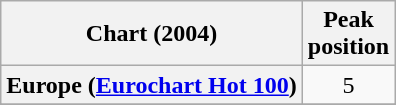<table class="wikitable sortable plainrowheaders" style="text-align:center">
<tr>
<th>Chart (2004)</th>
<th>Peak<br>position</th>
</tr>
<tr>
<th scope="row">Europe (<a href='#'>Eurochart Hot 100</a>)</th>
<td>5</td>
</tr>
<tr>
</tr>
<tr>
</tr>
<tr>
</tr>
</table>
